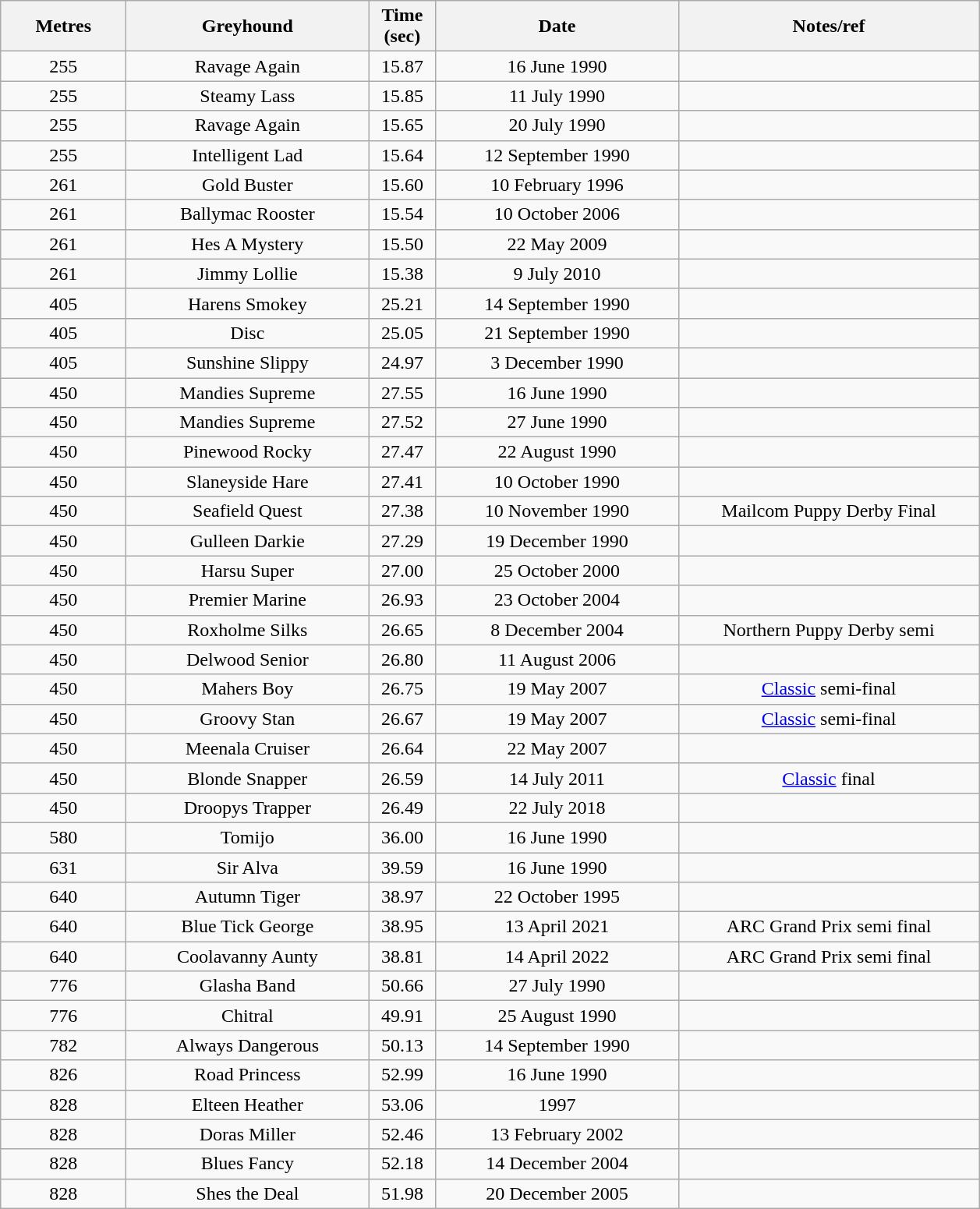<table class="wikitable" style="font-size: 100%">
<tr>
<th width=100>Metres</th>
<th width=200>Greyhound</th>
<th width=50>Time (sec)</th>
<th width=200>Date</th>
<th width=250>Notes/ref</th>
</tr>
<tr align=center>
<td>255</td>
<td>Ravage Again</td>
<td>15.87</td>
<td>16 June 1990</td>
<td></td>
</tr>
<tr align=center>
<td>255</td>
<td>Steamy Lass</td>
<td>15.85</td>
<td>11 July 1990</td>
<td></td>
</tr>
<tr align=center>
<td>255</td>
<td>Ravage Again</td>
<td>15.65</td>
<td>20 July 1990</td>
<td></td>
</tr>
<tr align=center>
<td>255</td>
<td>Intelligent Lad</td>
<td>15.64</td>
<td>12 September 1990</td>
<td></td>
</tr>
<tr align=center>
<td>261</td>
<td>Gold Buster</td>
<td>15.60</td>
<td>10 February 1996</td>
<td></td>
</tr>
<tr align=center>
<td>261</td>
<td>Ballymac Rooster</td>
<td>15.54</td>
<td>10 October 2006</td>
<td></td>
</tr>
<tr align=center>
<td>261</td>
<td>Hes A Mystery</td>
<td>15.50</td>
<td>22 May 2009</td>
<td></td>
</tr>
<tr align=center>
<td>261</td>
<td>Jimmy Lollie</td>
<td>15.38</td>
<td>9 July 2010</td>
<td></td>
</tr>
<tr align=center>
<td>405</td>
<td>Harens Smokey</td>
<td>25.21</td>
<td>14 September 1990</td>
<td></td>
</tr>
<tr align=center>
<td>405</td>
<td>Disc</td>
<td>25.05</td>
<td>21 September 1990</td>
<td></td>
</tr>
<tr align=center>
<td>405</td>
<td>Sunshine Slippy</td>
<td>24.97</td>
<td>3 December 1990</td>
<td></td>
</tr>
<tr align=center>
<td>450</td>
<td>Mandies Supreme</td>
<td>27.55</td>
<td>16 June 1990</td>
<td></td>
</tr>
<tr align=center>
<td>450</td>
<td>Mandies Supreme</td>
<td>27.52</td>
<td>27 June 1990</td>
<td></td>
</tr>
<tr align=center>
<td>450</td>
<td>Pinewood Rocky</td>
<td>27.47</td>
<td>22 August 1990</td>
<td></td>
</tr>
<tr align=center>
<td>450</td>
<td>Slaneyside Hare</td>
<td>27.41</td>
<td>10 October 1990</td>
<td></td>
</tr>
<tr align=center>
<td>450</td>
<td>Seafield Quest</td>
<td>27.38</td>
<td>10 November 1990</td>
<td>Mailcom Puppy Derby Final</td>
</tr>
<tr align=center>
<td>450</td>
<td>Gulleen Darkie</td>
<td>27.29</td>
<td>19 December 1990</td>
<td></td>
</tr>
<tr align=center>
<td>450</td>
<td>Harsu Super</td>
<td>27.00</td>
<td>25 October 2000</td>
<td></td>
</tr>
<tr align=center>
<td>450</td>
<td>Premier Marine</td>
<td>26.93</td>
<td>23 October 2004</td>
<td></td>
</tr>
<tr align=center>
<td>450</td>
<td>Roxholme Silks</td>
<td>26.65</td>
<td>8 December 2004</td>
<td>Northern Puppy Derby semi</td>
</tr>
<tr align=center>
<td>450</td>
<td>Delwood Senior</td>
<td>26.80</td>
<td>11 August 2006</td>
<td></td>
</tr>
<tr align=center>
<td>450</td>
<td>Mahers Boy</td>
<td>26.75</td>
<td>19 May 2007</td>
<td><a href='#'>Classic</a> semi-final</td>
</tr>
<tr align=center>
<td>450</td>
<td>Groovy Stan</td>
<td>26.67</td>
<td>19 May 2007</td>
<td><a href='#'>Classic</a> semi-final</td>
</tr>
<tr align=center>
<td>450</td>
<td>Meenala Cruiser</td>
<td>26.64</td>
<td>22 May 2007</td>
<td></td>
</tr>
<tr align=center>
<td>450</td>
<td>Blonde Snapper</td>
<td>26.59</td>
<td>14 July 2011</td>
<td><a href='#'>Classic</a> final</td>
</tr>
<tr align=center>
<td>450</td>
<td>Droopys Trapper</td>
<td>26.49</td>
<td>22 July 2018</td>
<td></td>
</tr>
<tr align=center>
<td>580</td>
<td>Tomijo</td>
<td>36.00</td>
<td>16 June 1990</td>
<td></td>
</tr>
<tr align=center>
<td>631</td>
<td>Sir Alva</td>
<td>39.59</td>
<td>16 June 1990</td>
<td></td>
</tr>
<tr align=center>
<td>640</td>
<td>Autumn Tiger</td>
<td>38.97</td>
<td>22 October 1995</td>
<td></td>
</tr>
<tr align=center>
<td>640</td>
<td>Blue Tick George</td>
<td>38.95</td>
<td>13 April 2021</td>
<td>ARC Grand Prix semi final</td>
</tr>
<tr align=center>
<td>640</td>
<td>Coolavanny Aunty</td>
<td>38.81</td>
<td>14 April 2022</td>
<td>ARC Grand Prix semi final</td>
</tr>
<tr align=center>
<td>776</td>
<td>Glasha Band</td>
<td>50.66</td>
<td>27 July 1990</td>
<td></td>
</tr>
<tr align=center>
<td>776</td>
<td>Chitral</td>
<td>49.91</td>
<td>25 August 1990</td>
<td></td>
</tr>
<tr align=center>
<td>782</td>
<td>Always Dangerous</td>
<td>50.13</td>
<td>14 September 1990</td>
<td></td>
</tr>
<tr align=center>
<td>826</td>
<td>Road Princess</td>
<td>52.99</td>
<td>16 June 1990</td>
<td></td>
</tr>
<tr align=center>
<td>828</td>
<td>Elteen Heather</td>
<td>53.06</td>
<td>1997</td>
<td></td>
</tr>
<tr align=center>
<td>828</td>
<td>Doras Miller</td>
<td>52.46</td>
<td>13 February 2002</td>
<td></td>
</tr>
<tr align=center>
<td>828</td>
<td>Blues Fancy</td>
<td>52.18</td>
<td>14 December 2004</td>
<td></td>
</tr>
<tr align=center>
<td>828</td>
<td>Shes the Deal</td>
<td>51.98</td>
<td>20 December 2005</td>
<td></td>
</tr>
</table>
